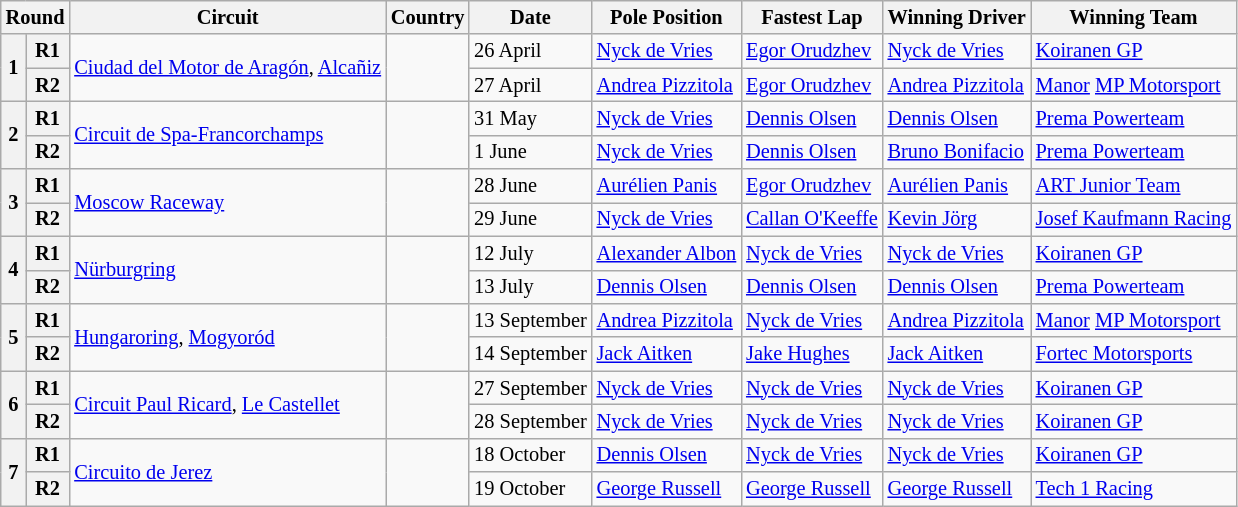<table class="wikitable" style="font-size: 85%">
<tr>
<th colspan=2>Round</th>
<th>Circuit</th>
<th>Country</th>
<th>Date</th>
<th>Pole Position</th>
<th>Fastest Lap</th>
<th>Winning Driver</th>
<th>Winning Team</th>
</tr>
<tr>
<th rowspan=2>1</th>
<th>R1</th>
<td rowspan=2 nowrap><a href='#'>Ciudad del Motor de Aragón</a>, <a href='#'>Alcañiz</a></td>
<td rowspan=2></td>
<td>26 April</td>
<td> <a href='#'>Nyck de Vries</a></td>
<td> <a href='#'>Egor Orudzhev</a></td>
<td> <a href='#'>Nyck de Vries</a></td>
<td> <a href='#'>Koiranen GP</a></td>
</tr>
<tr>
<th>R2</th>
<td>27 April</td>
<td> <a href='#'>Andrea Pizzitola</a></td>
<td> <a href='#'>Egor Orudzhev</a></td>
<td> <a href='#'>Andrea Pizzitola</a></td>
<td> <a href='#'>Manor</a> <a href='#'>MP Motorsport</a></td>
</tr>
<tr>
<th rowspan=2>2</th>
<th>R1</th>
<td rowspan=2><a href='#'>Circuit de Spa-Francorchamps</a></td>
<td rowspan=2></td>
<td>31 May</td>
<td> <a href='#'>Nyck de Vries</a></td>
<td> <a href='#'>Dennis Olsen</a></td>
<td> <a href='#'>Dennis Olsen</a></td>
<td> <a href='#'>Prema Powerteam</a></td>
</tr>
<tr>
<th>R2</th>
<td>1 June</td>
<td> <a href='#'>Nyck de Vries</a></td>
<td> <a href='#'>Dennis Olsen</a></td>
<td> <a href='#'>Bruno Bonifacio</a></td>
<td> <a href='#'>Prema Powerteam</a></td>
</tr>
<tr>
<th rowspan=2>3</th>
<th>R1</th>
<td rowspan=2><a href='#'>Moscow Raceway</a></td>
<td rowspan=2></td>
<td>28 June</td>
<td> <a href='#'>Aurélien Panis</a></td>
<td> <a href='#'>Egor Orudzhev</a></td>
<td> <a href='#'>Aurélien Panis</a></td>
<td> <a href='#'>ART Junior Team</a></td>
</tr>
<tr>
<th>R2</th>
<td>29 June</td>
<td> <a href='#'>Nyck de Vries</a></td>
<td nowrap> <a href='#'>Callan O'Keeffe</a></td>
<td> <a href='#'>Kevin Jörg</a></td>
<td nowrap> <a href='#'>Josef Kaufmann Racing</a></td>
</tr>
<tr>
<th rowspan=2>4</th>
<th>R1</th>
<td rowspan=2><a href='#'>Nürburgring</a></td>
<td rowspan=2 nowrap></td>
<td>12 July</td>
<td nowrap> <a href='#'>Alexander Albon</a></td>
<td> <a href='#'>Nyck de Vries</a></td>
<td> <a href='#'>Nyck de Vries</a></td>
<td> <a href='#'>Koiranen GP</a></td>
</tr>
<tr>
<th>R2</th>
<td>13 July</td>
<td> <a href='#'>Dennis Olsen</a></td>
<td> <a href='#'>Dennis Olsen</a></td>
<td> <a href='#'>Dennis Olsen</a></td>
<td> <a href='#'>Prema Powerteam</a></td>
</tr>
<tr>
<th rowspan=2>5</th>
<th>R1</th>
<td rowspan=2><a href='#'>Hungaroring</a>, <a href='#'>Mogyoród</a></td>
<td rowspan=2></td>
<td>13 September</td>
<td nowrap> <a href='#'>Andrea Pizzitola</a></td>
<td> <a href='#'>Nyck de Vries</a></td>
<td nowrap> <a href='#'>Andrea Pizzitola</a></td>
<td> <a href='#'>Manor</a> <a href='#'>MP Motorsport</a></td>
</tr>
<tr>
<th>R2</th>
<td>14 September</td>
<td> <a href='#'>Jack Aitken</a></td>
<td> <a href='#'>Jake Hughes</a></td>
<td> <a href='#'>Jack Aitken</a></td>
<td> <a href='#'>Fortec Motorsports</a></td>
</tr>
<tr>
<th rowspan=2>6</th>
<th>R1</th>
<td rowspan=2><a href='#'>Circuit Paul Ricard</a>, <a href='#'>Le Castellet</a></td>
<td rowspan=2></td>
<td>27 September</td>
<td> <a href='#'>Nyck de Vries</a></td>
<td> <a href='#'>Nyck de Vries</a></td>
<td> <a href='#'>Nyck de Vries</a></td>
<td> <a href='#'>Koiranen GP</a></td>
</tr>
<tr>
<th>R2</th>
<td nowrap>28 September</td>
<td> <a href='#'>Nyck de Vries</a></td>
<td> <a href='#'>Nyck de Vries</a></td>
<td> <a href='#'>Nyck de Vries</a></td>
<td> <a href='#'>Koiranen GP</a></td>
</tr>
<tr>
<th rowspan=2>7</th>
<th>R1</th>
<td rowspan=2><a href='#'>Circuito de Jerez</a></td>
<td rowspan=2></td>
<td>18 October</td>
<td> <a href='#'>Dennis Olsen</a></td>
<td> <a href='#'>Nyck de Vries</a></td>
<td> <a href='#'>Nyck de Vries</a></td>
<td> <a href='#'>Koiranen GP</a></td>
</tr>
<tr>
<th>R2</th>
<td>19 October</td>
<td> <a href='#'>George Russell</a></td>
<td> <a href='#'>George Russell</a></td>
<td> <a href='#'>George Russell</a></td>
<td> <a href='#'>Tech 1 Racing</a></td>
</tr>
</table>
